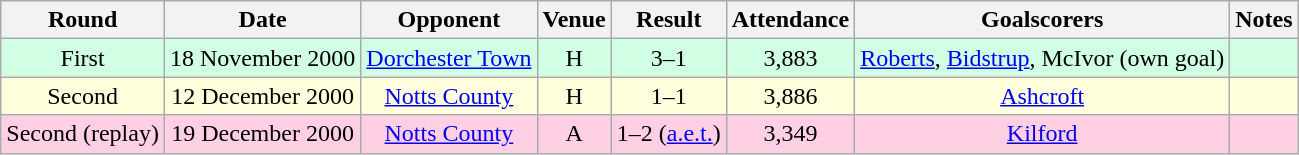<table class="wikitable" style="text-align:center">
<tr>
<th>Round</th>
<th>Date</th>
<th>Opponent</th>
<th>Venue</th>
<th>Result</th>
<th>Attendance</th>
<th>Goalscorers</th>
<th>Notes</th>
</tr>
<tr style="background-color: #d0ffe3;">
<td>First</td>
<td>18 November 2000</td>
<td><a href='#'>Dorchester Town</a></td>
<td>H</td>
<td>3–1</td>
<td>3,883</td>
<td><a href='#'>Roberts</a>, <a href='#'>Bidstrup</a>, McIvor (own goal)</td>
<td></td>
</tr>
<tr style="background-color: #ffffdd;">
<td>Second</td>
<td>12 December 2000</td>
<td><a href='#'>Notts County</a></td>
<td>H</td>
<td>1–1</td>
<td>3,886</td>
<td><a href='#'>Ashcroft</a></td>
<td></td>
</tr>
<tr style="background-color: #ffd0e3;">
<td>Second (replay)</td>
<td>19 December 2000</td>
<td><a href='#'>Notts County</a></td>
<td>A</td>
<td>1–2 (<a href='#'>a.e.t.</a>)</td>
<td>3,349</td>
<td><a href='#'>Kilford</a></td>
<td></td>
</tr>
</table>
